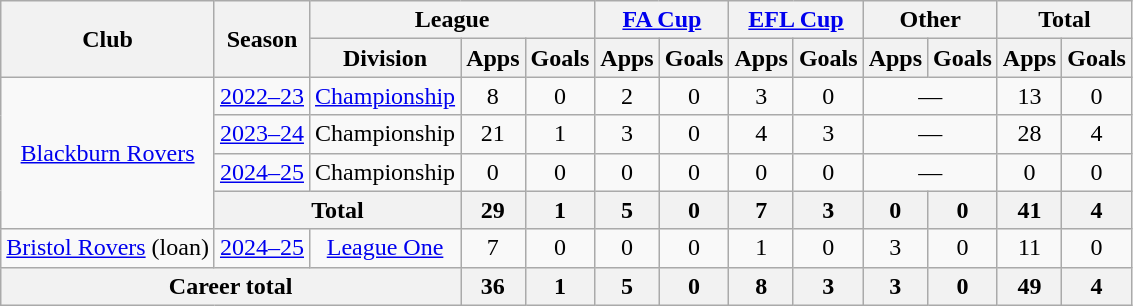<table class=wikitable style="text-align: center">
<tr>
<th rowspan=2>Club</th>
<th rowspan=2>Season</th>
<th colspan=3>League</th>
<th colspan=2><a href='#'>FA Cup</a></th>
<th colspan=2><a href='#'>EFL Cup</a></th>
<th colspan=2>Other</th>
<th colspan=2>Total</th>
</tr>
<tr>
<th>Division</th>
<th>Apps</th>
<th>Goals</th>
<th>Apps</th>
<th>Goals</th>
<th>Apps</th>
<th>Goals</th>
<th>Apps</th>
<th>Goals</th>
<th>Apps</th>
<th>Goals</th>
</tr>
<tr>
<td rowspan="4"><a href='#'>Blackburn Rovers</a></td>
<td><a href='#'>2022–23</a></td>
<td><a href='#'>Championship</a></td>
<td>8</td>
<td>0</td>
<td>2</td>
<td>0</td>
<td>3</td>
<td>0</td>
<td colspan="2">—</td>
<td>13</td>
<td>0</td>
</tr>
<tr>
<td><a href='#'>2023–24</a></td>
<td>Championship</td>
<td>21</td>
<td>1</td>
<td>3</td>
<td>0</td>
<td>4</td>
<td>3</td>
<td colspan="2">—</td>
<td>28</td>
<td>4</td>
</tr>
<tr>
<td><a href='#'>2024–25</a></td>
<td>Championship</td>
<td>0</td>
<td>0</td>
<td>0</td>
<td>0</td>
<td>0</td>
<td>0</td>
<td colspan="2">—</td>
<td>0</td>
<td>0</td>
</tr>
<tr>
<th colspan=2>Total</th>
<th>29</th>
<th>1</th>
<th>5</th>
<th>0</th>
<th>7</th>
<th>3</th>
<th>0</th>
<th>0</th>
<th>41</th>
<th>4</th>
</tr>
<tr>
<td><a href='#'>Bristol Rovers</a> (loan)</td>
<td><a href='#'>2024–25</a></td>
<td><a href='#'>League One</a></td>
<td>7</td>
<td>0</td>
<td>0</td>
<td>0</td>
<td>1</td>
<td>0</td>
<td>3</td>
<td>0</td>
<td>11</td>
<td>0</td>
</tr>
<tr>
<th colspan=3>Career total</th>
<th>36</th>
<th>1</th>
<th>5</th>
<th>0</th>
<th>8</th>
<th>3</th>
<th>3</th>
<th>0</th>
<th>49</th>
<th>4</th>
</tr>
</table>
